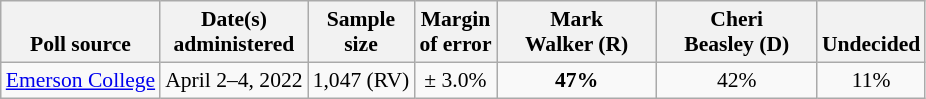<table class="wikitable" style="font-size:90%;text-align:center;">
<tr valign=bottom>
<th>Poll source</th>
<th>Date(s)<br>administered</th>
<th>Sample<br>size</th>
<th>Margin<br>of error</th>
<th style="width:100px;">Mark<br>Walker (R)</th>
<th style="width:100px;">Cheri<br>Beasley (D)</th>
<th>Undecided</th>
</tr>
<tr>
<td style="text-align:left;"><a href='#'>Emerson College</a></td>
<td>April 2–4, 2022</td>
<td>1,047 (RV)</td>
<td>± 3.0%</td>
<td><strong>47%</strong></td>
<td>42%</td>
<td>11%</td>
</tr>
</table>
